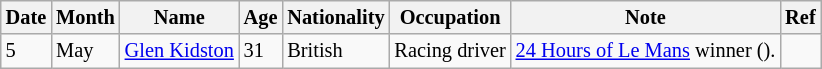<table class="wikitable" style="font-size:85%;">
<tr>
<th>Date</th>
<th>Month</th>
<th>Name</th>
<th>Age</th>
<th>Nationality</th>
<th>Occupation</th>
<th>Note</th>
<th>Ref</th>
</tr>
<tr>
<td>5</td>
<td>May</td>
<td><a href='#'>Glen Kidston</a></td>
<td>31</td>
<td>British</td>
<td>Racing driver</td>
<td><a href='#'>24 Hours of Le Mans</a> winner ().</td>
<td></td>
</tr>
</table>
